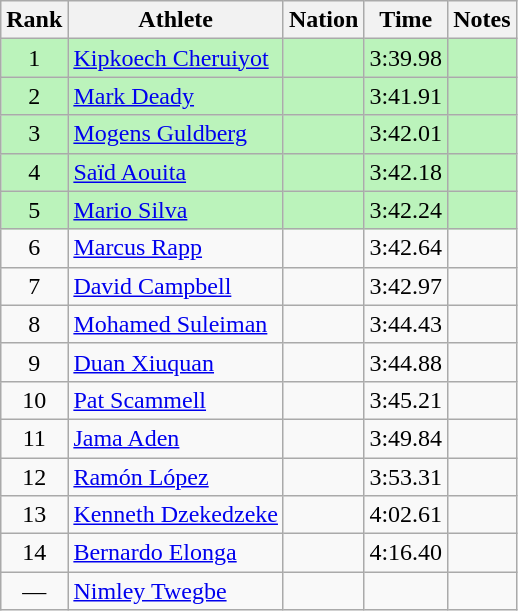<table class="wikitable sortable" style="text-align:center">
<tr>
<th>Rank</th>
<th>Athlete</th>
<th>Nation</th>
<th>Time</th>
<th>Notes</th>
</tr>
<tr bgcolor=bbf3bb>
<td>1</td>
<td align="left"><a href='#'>Kipkoech Cheruiyot</a></td>
<td align=left></td>
<td>3:39.98</td>
<td></td>
</tr>
<tr bgcolor=bbf3bb>
<td>2</td>
<td align="left"><a href='#'>Mark Deady</a></td>
<td align=left></td>
<td>3:41.91</td>
<td></td>
</tr>
<tr bgcolor=bbf3bb>
<td>3</td>
<td align="left"><a href='#'>Mogens Guldberg</a></td>
<td align=left></td>
<td>3:42.01</td>
<td></td>
</tr>
<tr bgcolor=bbf3bb>
<td>4</td>
<td align="left"><a href='#'>Saïd Aouita</a></td>
<td align=left></td>
<td>3:42.18</td>
<td></td>
</tr>
<tr bgcolor=bbf3bb>
<td>5</td>
<td align="left"><a href='#'>Mario Silva</a></td>
<td align=left></td>
<td>3:42.24</td>
<td></td>
</tr>
<tr>
<td>6</td>
<td align="left"><a href='#'>Marcus Rapp</a></td>
<td align=left></td>
<td>3:42.64</td>
<td></td>
</tr>
<tr>
<td>7</td>
<td align="left"><a href='#'>David Campbell</a></td>
<td align=left></td>
<td>3:42.97</td>
<td></td>
</tr>
<tr>
<td>8</td>
<td align="left"><a href='#'>Mohamed Suleiman</a></td>
<td align=left></td>
<td>3:44.43</td>
<td></td>
</tr>
<tr>
<td>9</td>
<td align="left"><a href='#'>Duan Xiuquan</a></td>
<td align=left></td>
<td>3:44.88</td>
<td></td>
</tr>
<tr>
<td>10</td>
<td align="left"><a href='#'>Pat Scammell</a></td>
<td align=left></td>
<td>3:45.21</td>
<td></td>
</tr>
<tr>
<td>11</td>
<td align="left"><a href='#'>Jama Aden</a></td>
<td align=left></td>
<td>3:49.84</td>
<td></td>
</tr>
<tr>
<td>12</td>
<td align="left"><a href='#'>Ramón López</a></td>
<td align=left></td>
<td>3:53.31</td>
<td></td>
</tr>
<tr>
<td>13</td>
<td align="left"><a href='#'>Kenneth Dzekedzeke</a></td>
<td align=left></td>
<td>4:02.61</td>
<td></td>
</tr>
<tr>
<td>14</td>
<td align="left"><a href='#'>Bernardo Elonga</a></td>
<td align=left></td>
<td>4:16.40</td>
<td></td>
</tr>
<tr>
<td data-sort-value=15>—</td>
<td align="left"><a href='#'>Nimley Twegbe</a></td>
<td align=left></td>
<td data-sort-value=9:99.99></td>
<td></td>
</tr>
</table>
